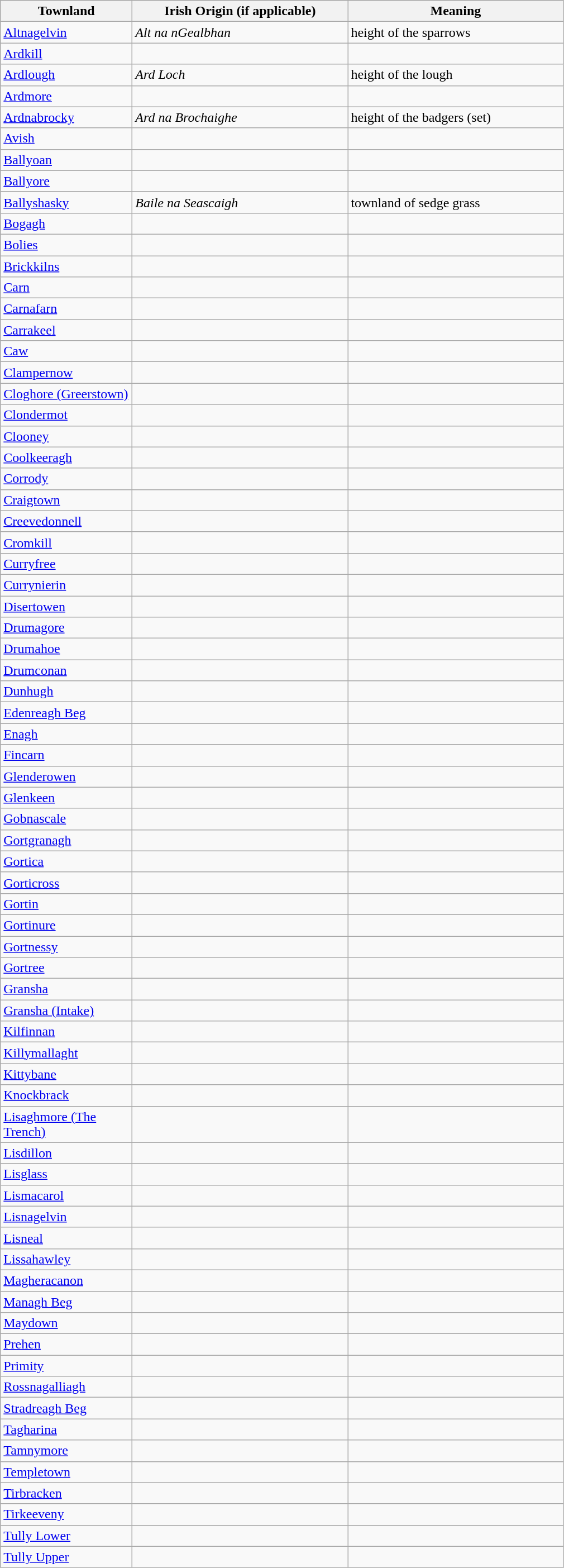<table class="wikitable" style="border:1px solid darkgray;">
<tr>
<th width="150">Townland</th>
<th width="250">Irish Origin (if applicable)</th>
<th width="250">Meaning</th>
</tr>
<tr>
<td><a href='#'>Altnagelvin</a></td>
<td><em>Alt na nGealbhan</em></td>
<td>height of the sparrows</td>
</tr>
<tr>
<td><a href='#'>Ardkill</a></td>
<td></td>
<td></td>
</tr>
<tr>
<td><a href='#'>Ardlough</a></td>
<td><em>Ard Loch</em></td>
<td>height of the lough</td>
</tr>
<tr>
<td><a href='#'>Ardmore</a></td>
<td></td>
<td></td>
</tr>
<tr>
<td><a href='#'>Ardnabrocky</a></td>
<td><em>Ard na Brochaighe</em></td>
<td>height of the badgers (set)</td>
</tr>
<tr>
<td><a href='#'>Avish</a></td>
<td></td>
<td></td>
</tr>
<tr>
<td><a href='#'>Ballyoan</a></td>
<td></td>
<td></td>
</tr>
<tr>
<td><a href='#'>Ballyore</a></td>
<td></td>
<td></td>
</tr>
<tr>
<td><a href='#'>Ballyshasky</a></td>
<td><em>Baile na Seascaigh</em></td>
<td>townland of sedge grass</td>
</tr>
<tr>
<td><a href='#'>Bogagh</a></td>
<td></td>
<td></td>
</tr>
<tr>
<td><a href='#'>Bolies</a></td>
<td></td>
<td></td>
</tr>
<tr>
<td><a href='#'>Brickkilns</a></td>
<td></td>
<td></td>
</tr>
<tr>
<td><a href='#'>Carn</a></td>
<td></td>
<td></td>
</tr>
<tr>
<td><a href='#'>Carnafarn</a></td>
<td></td>
<td></td>
</tr>
<tr>
<td><a href='#'>Carrakeel</a></td>
<td></td>
<td></td>
</tr>
<tr>
<td><a href='#'>Caw</a></td>
<td></td>
<td></td>
</tr>
<tr>
<td><a href='#'>Clampernow</a></td>
<td></td>
<td></td>
</tr>
<tr>
<td><a href='#'>Cloghore (Greerstown)</a></td>
<td></td>
<td></td>
</tr>
<tr>
<td><a href='#'>Clondermot</a></td>
<td></td>
<td></td>
</tr>
<tr>
<td><a href='#'>Clooney</a></td>
<td></td>
<td></td>
</tr>
<tr>
<td><a href='#'>Coolkeeragh</a></td>
<td></td>
<td></td>
</tr>
<tr>
<td><a href='#'>Corrody</a></td>
<td></td>
<td></td>
</tr>
<tr>
<td><a href='#'>Craigtown</a></td>
<td></td>
<td></td>
</tr>
<tr>
<td><a href='#'>Creevedonnell</a></td>
<td></td>
<td></td>
</tr>
<tr>
<td><a href='#'>Cromkill</a></td>
<td></td>
<td></td>
</tr>
<tr>
<td><a href='#'>Curryfree</a></td>
<td></td>
<td></td>
</tr>
<tr>
<td><a href='#'>Currynierin</a></td>
<td></td>
<td></td>
</tr>
<tr>
<td><a href='#'>Disertowen</a></td>
<td></td>
<td></td>
</tr>
<tr>
<td><a href='#'>Drumagore</a></td>
<td></td>
<td></td>
</tr>
<tr>
<td><a href='#'>Drumahoe</a></td>
<td></td>
<td></td>
</tr>
<tr>
<td><a href='#'>Drumconan</a></td>
<td></td>
<td></td>
</tr>
<tr>
<td><a href='#'>Dunhugh</a></td>
<td></td>
<td></td>
</tr>
<tr>
<td><a href='#'>Edenreagh Beg</a></td>
<td></td>
<td></td>
</tr>
<tr>
<td><a href='#'>Enagh</a></td>
<td></td>
<td></td>
</tr>
<tr>
<td><a href='#'>Fincarn</a></td>
<td></td>
<td></td>
</tr>
<tr>
<td><a href='#'>Glenderowen</a></td>
<td></td>
<td></td>
</tr>
<tr>
<td><a href='#'>Glenkeen</a></td>
<td></td>
<td></td>
</tr>
<tr>
<td><a href='#'>Gobnascale</a></td>
<td></td>
<td></td>
</tr>
<tr>
<td><a href='#'>Gortgranagh</a></td>
<td></td>
<td></td>
</tr>
<tr>
<td><a href='#'>Gortica</a></td>
<td></td>
<td></td>
</tr>
<tr>
<td><a href='#'>Gorticross</a></td>
<td></td>
<td></td>
</tr>
<tr>
<td><a href='#'>Gortin</a></td>
<td></td>
<td></td>
</tr>
<tr>
<td><a href='#'>Gortinure</a></td>
<td></td>
<td></td>
</tr>
<tr>
<td><a href='#'>Gortnessy</a></td>
<td></td>
<td></td>
</tr>
<tr>
<td><a href='#'>Gortree</a></td>
<td></td>
<td></td>
</tr>
<tr>
<td><a href='#'>Gransha</a></td>
<td></td>
<td></td>
</tr>
<tr>
<td><a href='#'>Gransha (Intake)</a></td>
<td></td>
<td></td>
</tr>
<tr>
<td><a href='#'>Kilfinnan</a></td>
<td></td>
<td></td>
</tr>
<tr>
<td><a href='#'>Killymallaght</a></td>
<td></td>
<td></td>
</tr>
<tr>
<td><a href='#'>Kittybane</a></td>
<td></td>
<td></td>
</tr>
<tr>
<td><a href='#'>Knockbrack</a></td>
<td></td>
<td></td>
</tr>
<tr>
<td><a href='#'>Lisaghmore (The Trench)</a></td>
<td></td>
<td></td>
</tr>
<tr>
<td><a href='#'>Lisdillon</a></td>
<td></td>
<td></td>
</tr>
<tr>
<td><a href='#'>Lisglass</a></td>
<td></td>
<td></td>
</tr>
<tr>
<td><a href='#'>Lismacarol</a></td>
<td></td>
<td></td>
</tr>
<tr>
<td><a href='#'>Lisnagelvin</a></td>
<td></td>
<td></td>
</tr>
<tr>
<td><a href='#'>Lisneal</a></td>
<td></td>
<td></td>
</tr>
<tr>
<td><a href='#'>Lissahawley</a></td>
<td></td>
<td></td>
</tr>
<tr>
<td><a href='#'>Magheracanon</a></td>
<td></td>
<td></td>
</tr>
<tr>
<td><a href='#'>Managh Beg</a></td>
<td></td>
<td></td>
</tr>
<tr>
<td><a href='#'>Maydown</a></td>
<td></td>
<td></td>
</tr>
<tr>
<td><a href='#'>Prehen</a></td>
<td></td>
<td></td>
</tr>
<tr>
<td><a href='#'>Primity</a></td>
<td></td>
<td></td>
</tr>
<tr>
<td><a href='#'>Rossnagalliagh</a></td>
<td></td>
<td></td>
</tr>
<tr>
<td><a href='#'>Stradreagh Beg</a></td>
<td></td>
<td></td>
</tr>
<tr>
<td><a href='#'>Tagharina</a></td>
<td></td>
<td></td>
</tr>
<tr>
<td><a href='#'>Tamnymore</a></td>
<td></td>
<td></td>
</tr>
<tr>
<td><a href='#'>Templetown</a></td>
<td></td>
<td></td>
</tr>
<tr>
<td><a href='#'>Tirbracken</a></td>
<td></td>
<td></td>
</tr>
<tr>
<td><a href='#'>Tirkeeveny</a></td>
<td></td>
<td></td>
</tr>
<tr>
<td><a href='#'>Tully Lower</a></td>
<td></td>
<td></td>
</tr>
<tr>
<td><a href='#'>Tully Upper</a></td>
<td></td>
<td></td>
</tr>
</table>
